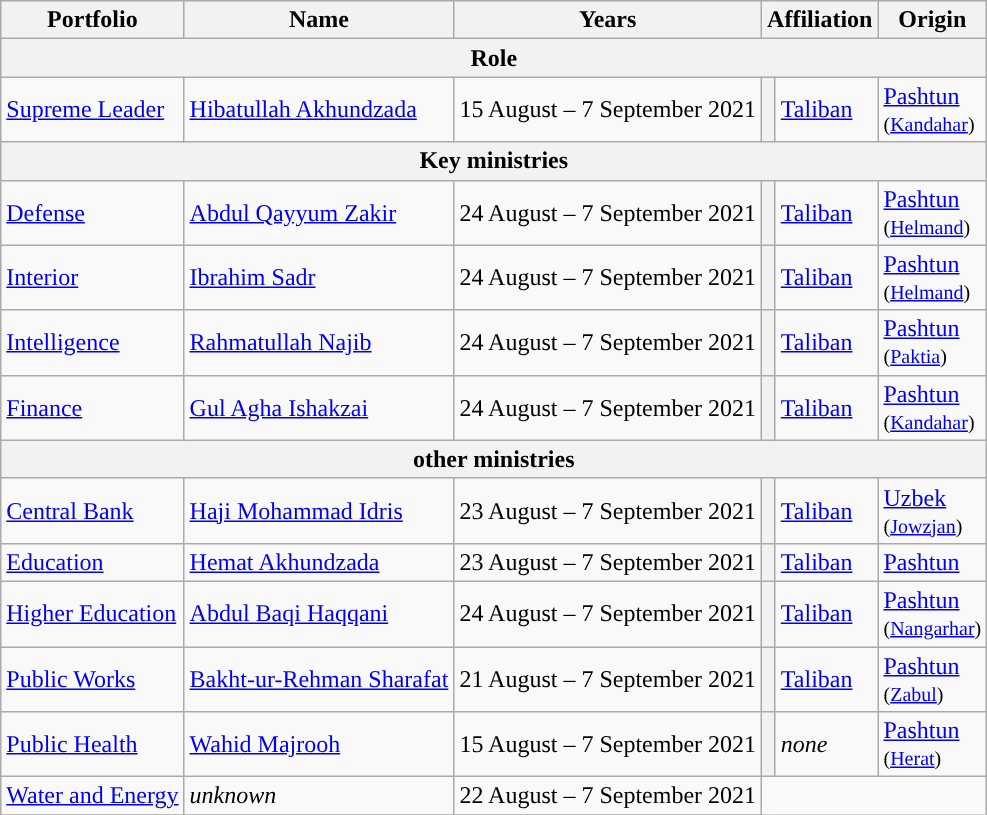<table class="wikitable">
<tr>
<th>Portfolio</th>
<th>Name</th>
<th>Years</th>
<th colspan="2">Affiliation</th>
<th>Origin</th>
</tr>
<tr>
<th colspan="6"><strong>Role</strong></th>
</tr>
<tr>
<td><a href='#'>Supreme Leader</a></td>
<td><a href='#'>Hibatullah Akhundzada</a></td>
<td>15 August – 7 September 2021</td>
<th style="background:"></th>
<td><a href='#'>Taliban</a></td>
<td><a href='#'>Pashtun</a><br><small>(<a href='#'>Kandahar</a>)</small></td>
</tr>
<tr>
<th colspan="6"><strong>Key ministries</strong></th>
</tr>
<tr>
<td><a href='#'>Defense</a></td>
<td><a href='#'>Abdul Qayyum Zakir</a></td>
<td>24 August – 7 September 2021</td>
<th style="background:"></th>
<td><a href='#'>Taliban</a></td>
<td><a href='#'>Pashtun</a><br><small>(<a href='#'>Helmand</a>)</small></td>
</tr>
<tr>
<td><a href='#'>Interior</a></td>
<td><a href='#'>Ibrahim Sadr</a></td>
<td>24 August – 7 September 2021</td>
<th style="background:"></th>
<td><a href='#'>Taliban</a></td>
<td><a href='#'>Pashtun</a><br><small>(<a href='#'>Helmand</a>)</small></td>
</tr>
<tr>
<td><a href='#'>Intelligence</a></td>
<td><a href='#'>Rahmatullah Najib</a></td>
<td>24 August – 7 September 2021</td>
<th style="background:"></th>
<td><a href='#'>Taliban</a></td>
<td><a href='#'>Pashtun</a><br><small>(<a href='#'>Paktia</a>)</small></td>
</tr>
<tr>
<td><a href='#'>Finance</a></td>
<td><a href='#'>Gul Agha Ishakzai</a></td>
<td>24 August – 7 September 2021</td>
<th style="background:"></th>
<td><a href='#'>Taliban</a></td>
<td><a href='#'>Pashtun</a><br><small>(<a href='#'>Kandahar</a>)</small></td>
</tr>
<tr>
<th colspan="6"><strong>other ministries</strong></th>
</tr>
<tr>
<td><a href='#'>Central Bank</a></td>
<td><a href='#'>Haji Mohammad Idris</a></td>
<td>23 August – 7 September 2021</td>
<th style="background:"></th>
<td><a href='#'>Taliban</a></td>
<td><a href='#'>Uzbek</a><br><small>(<a href='#'>Jowzjan</a>)</small></td>
</tr>
<tr>
<td><a href='#'>Education</a></td>
<td><a href='#'>Hemat Akhundzada</a></td>
<td>23 August – 7 September 2021</td>
<th style="background:"></th>
<td><a href='#'>Taliban</a></td>
<td><a href='#'>Pashtun</a></td>
</tr>
<tr>
<td><a href='#'>Higher Education</a></td>
<td><a href='#'>Abdul Baqi Haqqani</a></td>
<td>24 August – 7 September 2021</td>
<th style="background:"></th>
<td><a href='#'>Taliban</a></td>
<td><a href='#'>Pashtun</a><br><small>(<a href='#'>Nangarhar</a>)</small></td>
</tr>
<tr>
<td><a href='#'>Public Works</a></td>
<td><a href='#'>Bakht-ur-Rehman Sharafat</a></td>
<td>21 August – 7 September 2021</td>
<th style="background:"></th>
<td><a href='#'>Taliban</a></td>
<td><a href='#'>Pashtun</a><br><small>(<a href='#'>Zabul</a>)</small></td>
</tr>
<tr>
<td><a href='#'>Public Health</a></td>
<td><a href='#'>Wahid Majrooh</a></td>
<td>15 August – 7 September 2021</td>
<th style="background:"></th>
<td><em>none</em></td>
<td><a href='#'>Pashtun</a><br><small>(<a href='#'>Herat</a>)</small></td>
</tr>
<tr>
<td><a href='#'>Water and Energy</a></td>
<td><em>unknown</em></td>
<td>22 August – 7 September 2021</td>
</tr>
<tr>
</tr>
</table>
